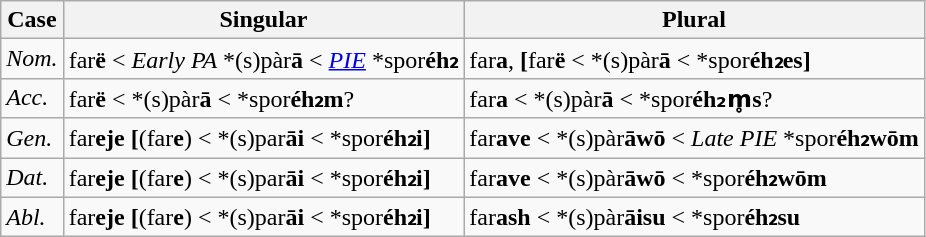<table class="wikitable sortable">
<tr>
<th>Case</th>
<th>Singular</th>
<th>Plural</th>
</tr>
<tr>
<td><em>Nom.</em></td>
<td>far<strong>ë</strong> < <em>Early PA</em> *(s)pàr<strong>ā</strong> < <a href='#'><em>PIE</em></a> *spor<strong>éh₂</strong></td>
<td>far<strong>a</strong>, <strong>[</strong>far<strong>ë</strong> < *(s)pàr<strong>ā</strong> < *spor<strong>éh₂es]</strong></td>
</tr>
<tr>
<td><em>Acc.</em></td>
<td>far<strong>ë</strong> < *(s)pàr<strong>ā</strong> < *spor<strong>éh₂m</strong>?</td>
<td>far<strong>a</strong> < *(s)pàr<strong>ā</strong> < *spor<strong>éh₂m̥s</strong>?</td>
</tr>
<tr>
<td><em>Gen.</em></td>
<td>far<strong>eje</strong> <strong>[</strong>(far<strong>e</strong>) < *(s)par<strong>āi</strong> < *spor<strong>éh₂i]</strong></td>
<td>far<strong>ave</strong> < *(s)pàr<strong>āwō</strong> < <em>Late PIE</em> *spor<strong>éh₂wōm</strong></td>
</tr>
<tr>
<td><em>Dat.</em></td>
<td>far<strong>eje</strong> <strong>[</strong>(far<strong>e</strong>) < *(s)par<strong>āi</strong> < *spor<strong>éh₂i]</strong></td>
<td>far<strong>ave</strong> < *(s)pàr<strong>āwō</strong> < *spor<strong>éh₂wōm</strong></td>
</tr>
<tr>
<td><em>Abl.</em></td>
<td>far<strong>eje</strong> <strong>[</strong>(far<strong>e</strong>) < *(s)par<strong>āi</strong> < *spor<strong>éh₂i]</strong></td>
<td>far<strong>ash</strong> < *(s)pàr<strong>āisu</strong> < *spor<strong>éh₂su</strong></td>
</tr>
</table>
